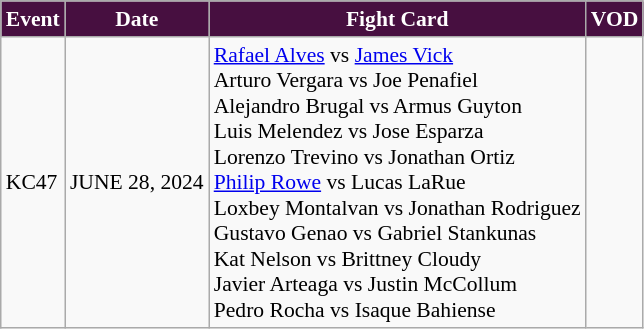<table class="sortable wikitable succession-box" style="font-size:90%;">
<tr>
<th scope="col" style="background:#470f40; color:white;">Event</th>
<th scope="col" style="background:#470f40; color:white;">Date</th>
<th scope="col" style="background:#470f40; color:white;">Fight Card</th>
<th scope="col" style="background:#470f40; color:white;">VOD</th>
</tr>
<tr>
<td>KC47</td>
<td>JUNE 28, 2024</td>
<td><a href='#'>Rafael Alves</a> vs <a href='#'>James Vick</a><br>Arturo Vergara vs Joe Penafiel<br>Alejandro Brugal vs Armus Guyton<br>Luis Melendez vs Jose Esparza<br>Lorenzo Trevino vs Jonathan Ortiz<br><a href='#'>Philip Rowe</a> vs Lucas LaRue<br>Loxbey Montalvan vs Jonathan Rodriguez<br>Gustavo Genao vs Gabriel Stankunas<br>Kat Nelson vs Brittney Cloudy<br>Javier Arteaga vs Justin McCollum<br>Pedro Rocha vs Isaque Bahiense</td>
<td></td>
</tr>
</table>
